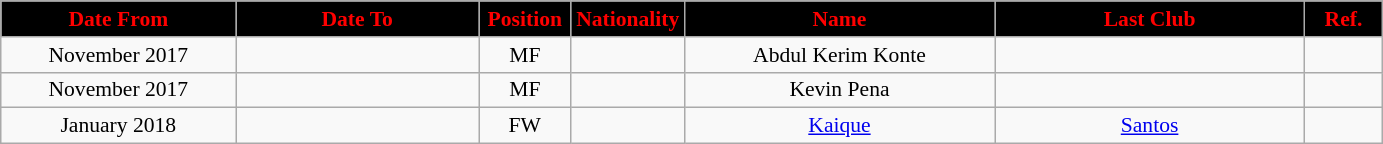<table class="wikitable"  style="text-align:center; font-size:90%; ">
<tr>
<th style="background:#000000; color:#FF0000; width:150px;">Date From</th>
<th style="background:#000000; color:#FF0000; width:155px;">Date To</th>
<th style="background:#000000; color:#FF0000; width:55px;">Position</th>
<th style="background:#000000; color:#FF0000; width:55px;">Nationality</th>
<th style="background:#000000; color:#FF0000; width:200px;">Name</th>
<th style="background:#000000; color:#FF0000; width:200px;">Last Club</th>
<th style="background:#000000; color:#FF0000; width:45px;">Ref.</th>
</tr>
<tr>
<td>November 2017</td>
<td></td>
<td>MF</td>
<td></td>
<td>Abdul Kerim Konte</td>
<td></td>
<td></td>
</tr>
<tr>
<td>November 2017</td>
<td></td>
<td>MF</td>
<td></td>
<td>Kevin Pena</td>
<td></td>
<td></td>
</tr>
<tr>
<td>January 2018</td>
<td></td>
<td>FW</td>
<td></td>
<td><a href='#'>Kaique</a></td>
<td><a href='#'>Santos</a></td>
<td></td>
</tr>
</table>
